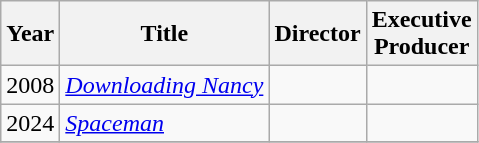<table class="wikitable plainrowheaders">
<tr>
<th>Year</th>
<th>Title</th>
<th>Director</th>
<th>Executive<br>Producer</th>
</tr>
<tr>
<td>2008</td>
<td><em><a href='#'>Downloading Nancy</a></em></td>
<td></td>
<td></td>
</tr>
<tr>
<td>2024</td>
<td><em><a href='#'>Spaceman</a></em></td>
<td></td>
<td></td>
</tr>
<tr>
</tr>
</table>
